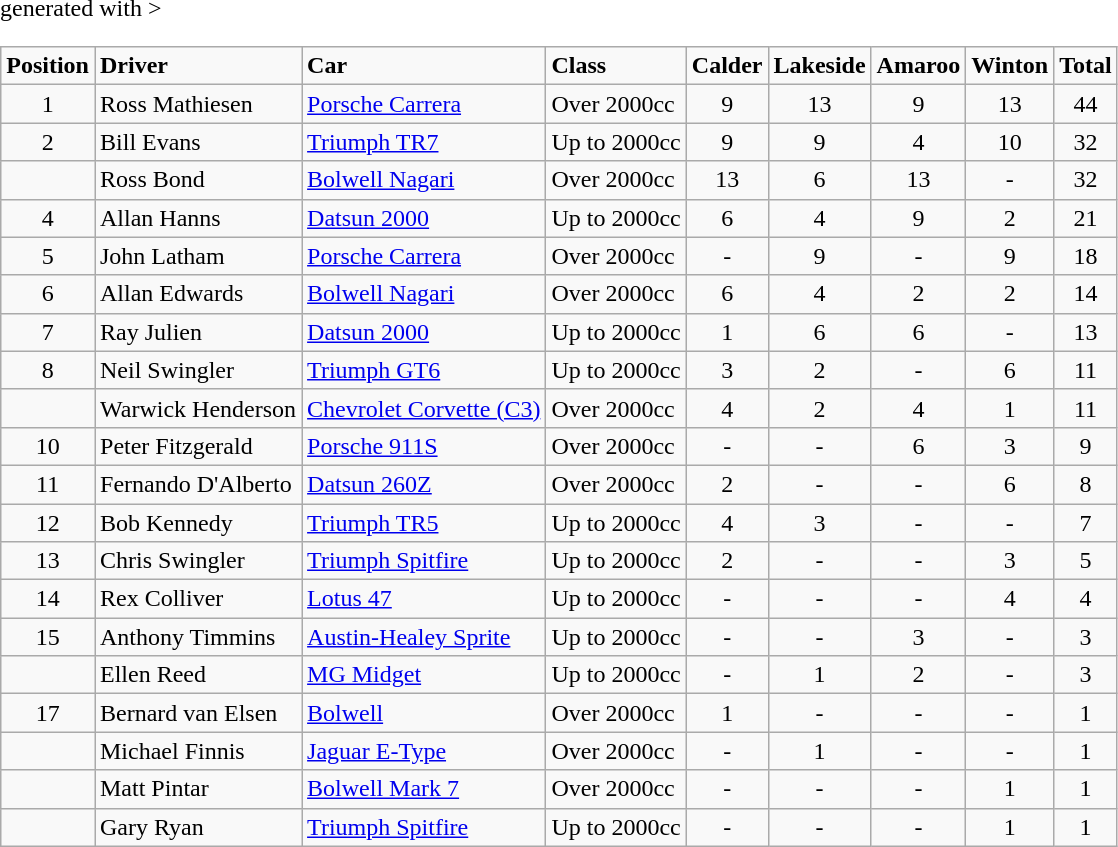<table class="wikitable" <hiddentext>generated with >
<tr style="font-weight:bold">
<td height="14" align="center">Position</td>
<td>Driver</td>
<td>Car</td>
<td>Class</td>
<td align="center">Calder</td>
<td align="center">Lakeside</td>
<td align="center">Amaroo</td>
<td align="center">Winton</td>
<td align="center">Total</td>
</tr>
<tr>
<td height="14" align="center">1</td>
<td>Ross Mathiesen</td>
<td><a href='#'>Porsche Carrera</a></td>
<td>Over 2000cc</td>
<td align="center">9</td>
<td align="center">13</td>
<td align="center">9</td>
<td align="center">13</td>
<td align="center">44</td>
</tr>
<tr>
<td height="14" align="center">2</td>
<td>Bill Evans</td>
<td><a href='#'>Triumph TR7</a></td>
<td>Up to 2000cc</td>
<td align="center">9</td>
<td align="center">9</td>
<td align="center">4</td>
<td align="center">10</td>
<td align="center">32</td>
</tr>
<tr>
<td height="14" align="center"> </td>
<td>Ross Bond</td>
<td><a href='#'>Bolwell Nagari</a></td>
<td>Over 2000cc</td>
<td align="center">13</td>
<td align="center">6</td>
<td align="center">13</td>
<td align="center">-</td>
<td align="center">32</td>
</tr>
<tr>
<td height="14" align="center">4</td>
<td>Allan Hanns</td>
<td><a href='#'>Datsun 2000</a></td>
<td>Up to 2000cc</td>
<td align="center">6</td>
<td align="center">4</td>
<td align="center">9</td>
<td align="center">2</td>
<td align="center">21</td>
</tr>
<tr>
<td height="14" align="center">5</td>
<td>John Latham</td>
<td><a href='#'>Porsche Carrera</a></td>
<td>Over 2000cc</td>
<td align="center">-</td>
<td align="center">9</td>
<td align="center">-</td>
<td align="center">9</td>
<td align="center">18</td>
</tr>
<tr>
<td height="14" align="center">6</td>
<td>Allan Edwards</td>
<td><a href='#'>Bolwell Nagari</a></td>
<td>Over 2000cc</td>
<td align="center">6</td>
<td align="center">4</td>
<td align="center">2</td>
<td align="center">2</td>
<td align="center">14</td>
</tr>
<tr>
<td height="14" align="center">7</td>
<td>Ray Julien</td>
<td><a href='#'>Datsun 2000</a></td>
<td>Up to 2000cc</td>
<td align="center">1</td>
<td align="center">6</td>
<td align="center">6</td>
<td align="center">-</td>
<td align="center">13</td>
</tr>
<tr>
<td height="14" align="center">8</td>
<td>Neil Swingler</td>
<td><a href='#'>Triumph GT6</a></td>
<td>Up to 2000cc</td>
<td align="center">3</td>
<td align="center">2</td>
<td align="center">-</td>
<td align="center">6</td>
<td align="center">11</td>
</tr>
<tr>
<td height="14" align="center"> </td>
<td>Warwick Henderson</td>
<td><a href='#'>Chevrolet Corvette (C3)</a></td>
<td>Over 2000cc</td>
<td align="center">4</td>
<td align="center">2</td>
<td align="center">4</td>
<td align="center">1</td>
<td align="center">11</td>
</tr>
<tr>
<td height="14" align="center">10</td>
<td>Peter Fitzgerald</td>
<td><a href='#'>Porsche 911S</a></td>
<td>Over 2000cc</td>
<td align="center">-</td>
<td align="center">-</td>
<td align="center">6</td>
<td align="center">3</td>
<td align="center">9</td>
</tr>
<tr>
<td height="14" align="center">11</td>
<td>Fernando D'Alberto</td>
<td><a href='#'>Datsun 260Z</a></td>
<td>Over 2000cc</td>
<td align="center">2</td>
<td align="center">-</td>
<td align="center">-</td>
<td align="center">6</td>
<td align="center">8</td>
</tr>
<tr>
<td height="14" align="center">12</td>
<td>Bob Kennedy</td>
<td><a href='#'>Triumph TR5</a></td>
<td>Up to 2000cc</td>
<td align="center">4</td>
<td align="center">3</td>
<td align="center">-</td>
<td align="center">-</td>
<td align="center">7</td>
</tr>
<tr>
<td height="14" align="center">13</td>
<td>Chris Swingler</td>
<td><a href='#'>Triumph Spitfire</a></td>
<td>Up to 2000cc</td>
<td align="center">2</td>
<td align="center">-</td>
<td align="center">-</td>
<td align="center">3</td>
<td align="center">5</td>
</tr>
<tr>
<td height="14" align="center">14</td>
<td>Rex Colliver</td>
<td><a href='#'>Lotus 47</a></td>
<td>Up to 2000cc</td>
<td align="center">-</td>
<td align="center">-</td>
<td align="center">-</td>
<td align="center">4</td>
<td align="center">4</td>
</tr>
<tr>
<td height="14" align="center">15</td>
<td>Anthony Timmins</td>
<td><a href='#'>Austin-Healey Sprite</a></td>
<td>Up to 2000cc</td>
<td align="center">-</td>
<td align="center">-</td>
<td align="center">3</td>
<td align="center">-</td>
<td align="center">3</td>
</tr>
<tr>
<td height="14" align="center"> </td>
<td>Ellen Reed</td>
<td><a href='#'>MG Midget</a></td>
<td>Up to 2000cc</td>
<td align="center">-</td>
<td align="center">1</td>
<td align="center">2</td>
<td align="center">-</td>
<td align="center">3</td>
</tr>
<tr>
<td height="14" align="center">17</td>
<td>Bernard van Elsen</td>
<td><a href='#'>Bolwell</a></td>
<td>Over 2000cc</td>
<td align="center">1</td>
<td align="center">-</td>
<td align="center">-</td>
<td align="center">-</td>
<td align="center">1</td>
</tr>
<tr>
<td height="14" align="center"> </td>
<td>Michael Finnis</td>
<td><a href='#'>Jaguar E-Type</a></td>
<td>Over 2000cc</td>
<td align="center">-</td>
<td align="center">1</td>
<td align="center">-</td>
<td align="center">-</td>
<td align="center">1</td>
</tr>
<tr>
<td height="14" align="center"> </td>
<td>Matt Pintar</td>
<td><a href='#'>Bolwell Mark 7</a></td>
<td>Over 2000cc</td>
<td align="center">-</td>
<td align="center">-</td>
<td align="center">-</td>
<td align="center">1</td>
<td align="center">1</td>
</tr>
<tr>
<td height="14" align="center"> </td>
<td>Gary Ryan</td>
<td><a href='#'>Triumph Spitfire</a></td>
<td>Up to 2000cc</td>
<td align="center">-</td>
<td align="center">-</td>
<td align="center">-</td>
<td align="center">1</td>
<td align="center">1</td>
</tr>
</table>
